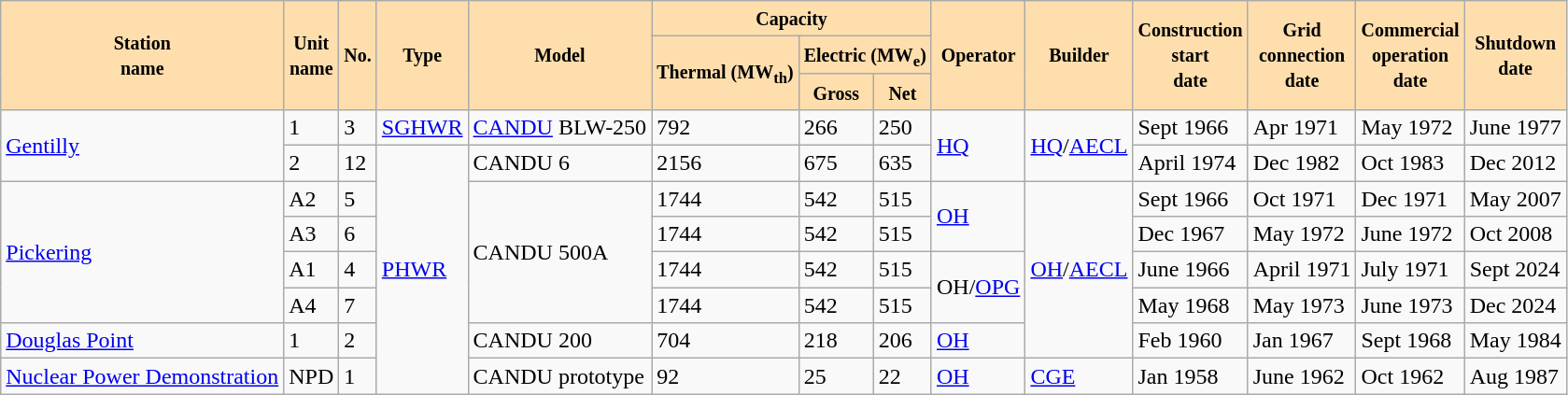<table class="wikitable">
<tr>
<th scope="row" rowspan="3" style="background:#FFDEAD;"><small>Station<br>name</small></th>
<th scope="row" rowspan="3" style="background:#FFDEAD;"><small>Unit<br>name</small></th>
<th scope="row" rowspan="3" style="background:#FFDEAD;"><small>No.</small></th>
<th scope="row" rowspan="3" style="background:#FFDEAD;"><small>Type</small></th>
<th scope="row" rowspan="3" style="background:#FFDEAD;"><small>Model</small></th>
<th scope="col" colspan="3" style="background:#FFDEAD;"><small>Capacity</small></th>
<th scope="row" rowspan="3" style="background:#FFDEAD;"><small>Operator</small></th>
<th scope="row" rowspan="3" style="background:#FFDEAD;"><small>Builder</small></th>
<th scope="row" rowspan="3" style="background:#FFDEAD;"><small>Construction<br>start<br>date</small></th>
<th scope="row" rowspan="3" style="background:#FFDEAD;"><small>Grid<br>connection<br>date</small></th>
<th scope="row" rowspan="3" style="background:#FFDEAD;"><small>Commercial<br>operation<br>date</small></th>
<th scope="row" rowspan="3" style="background:#FFDEAD;"><small>Shutdown<br>date</small></th>
</tr>
<tr>
<th rowspan="2" style="background:#FFDEAD;"><small>Thermal (MW<sub>th</sub>)</small></th>
<th colspan="2" style="background:#FFDEAD;"><small>Electric (MW<sub>e</sub>)</small></th>
</tr>
<tr>
<th style="background:#FFDEAD;"><small>Gross</small></th>
<th style="background:#FFDEAD;"><small>Net</small></th>
</tr>
<tr>
<td scope="row" rowspan="2"><a href='#'>Gentilly</a></td>
<td>1</td>
<td>3</td>
<td><a href='#'>SGHWR</a></td>
<td><a href='#'>CANDU</a> BLW-250</td>
<td>792</td>
<td>266</td>
<td>250</td>
<td rowspan="2"><a href='#'>HQ</a></td>
<td rowspan="2"><a href='#'>HQ</a>/<a href='#'>AECL</a></td>
<td>Sept 1966</td>
<td>Apr 1971</td>
<td>May 1972</td>
<td>June 1977</td>
</tr>
<tr>
<td>2</td>
<td>12</td>
<td rowspan="7"><a href='#'>PHWR</a></td>
<td>CANDU 6</td>
<td>2156</td>
<td>675</td>
<td>635</td>
<td>April 1974</td>
<td>Dec 1982</td>
<td>Oct 1983</td>
<td>Dec 2012</td>
</tr>
<tr>
<td rowspan="4"><a href='#'>Pickering</a></td>
<td>A2</td>
<td>5</td>
<td rowspan="4">CANDU 500A</td>
<td>1744</td>
<td>542</td>
<td>515</td>
<td rowspan="2"><a href='#'>OH</a></td>
<td rowspan="5"><a href='#'>OH</a>/<a href='#'>AECL</a></td>
<td>Sept 1966</td>
<td>Oct 1971</td>
<td>Dec 1971</td>
<td>May 2007</td>
</tr>
<tr>
<td>A3</td>
<td>6</td>
<td>1744</td>
<td>542</td>
<td>515</td>
<td>Dec 1967</td>
<td>May 1972</td>
<td>June 1972</td>
<td>Oct 2008</td>
</tr>
<tr>
<td>A1</td>
<td>4</td>
<td>1744</td>
<td>542</td>
<td>515</td>
<td rowspan="2">OH/<a href='#'>OPG</a></td>
<td>June 1966</td>
<td>April 1971</td>
<td>July 1971</td>
<td>Sept 2024</td>
</tr>
<tr>
<td>A4</td>
<td>7</td>
<td>1744</td>
<td>542</td>
<td>515</td>
<td>May 1968</td>
<td>May 1973</td>
<td>June 1973</td>
<td>Dec 2024</td>
</tr>
<tr>
<td><a href='#'>Douglas Point</a></td>
<td>1</td>
<td>2</td>
<td>CANDU 200</td>
<td>704</td>
<td>218</td>
<td>206</td>
<td><a href='#'>OH</a></td>
<td>Feb 1960</td>
<td>Jan 1967</td>
<td>Sept 1968</td>
<td>May 1984</td>
</tr>
<tr>
<td><a href='#'>Nuclear Power Demonstration</a></td>
<td>NPD</td>
<td>1</td>
<td>CANDU prototype</td>
<td>92</td>
<td>25</td>
<td>22</td>
<td><a href='#'>OH</a></td>
<td><a href='#'>CGE</a></td>
<td>Jan 1958</td>
<td>June 1962</td>
<td>Oct 1962</td>
<td>Aug 1987</td>
</tr>
</table>
